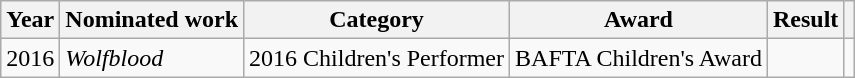<table class="wikitable">
<tr>
<th>Year</th>
<th>Nominated work</th>
<th>Category</th>
<th>Award</th>
<th>Result</th>
<th></th>
</tr>
<tr>
<td>2016</td>
<td><em>Wolfblood</em></td>
<td>2016 Children's Performer</td>
<td>BAFTA Children's Award</td>
<td></td>
<td></td>
</tr>
</table>
